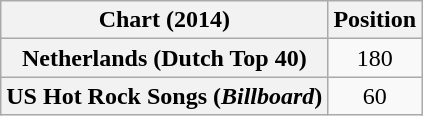<table class="wikitable plainrowheaders sortable" style="text-align:center">
<tr>
<th scope="col">Chart (2014)</th>
<th scope="col">Position</th>
</tr>
<tr>
<th scope="row">Netherlands (Dutch Top 40)</th>
<td style="text-align:center;">180</td>
</tr>
<tr>
<th scope="row">US Hot Rock Songs (<em>Billboard</em>)</th>
<td style="text-align:center;">60</td>
</tr>
</table>
